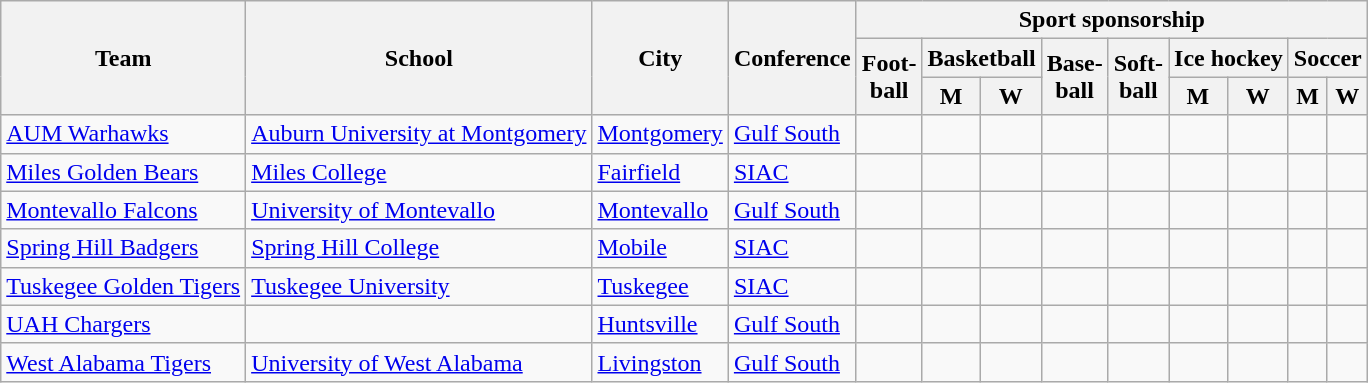<table class="sortable wikitable">
<tr>
<th rowspan=3>Team</th>
<th rowspan=3>School</th>
<th rowspan=3>City</th>
<th rowspan=3>Conference</th>
<th colspan=9>Sport sponsorship</th>
</tr>
<tr>
<th rowspan=2>Foot-<br>ball</th>
<th colspan=2>Basketball</th>
<th rowspan=2>Base-<br>ball</th>
<th rowspan=2>Soft-<br>ball</th>
<th colspan=2>Ice hockey</th>
<th colspan=2>Soccer</th>
</tr>
<tr>
<th>M</th>
<th>W</th>
<th>M</th>
<th>W</th>
<th>M</th>
<th>W</th>
</tr>
<tr>
<td><a href='#'>AUM Warhawks</a></td>
<td><a href='#'>Auburn University at Montgomery</a></td>
<td><a href='#'>Montgomery</a></td>
<td><a href='#'>Gulf South</a></td>
<td></td>
<td></td>
<td></td>
<td></td>
<td></td>
<td></td>
<td></td>
<td></td>
<td></td>
</tr>
<tr>
<td><a href='#'>Miles Golden Bears</a></td>
<td><a href='#'>Miles College</a></td>
<td><a href='#'>Fairfield</a></td>
<td><a href='#'>SIAC</a></td>
<td></td>
<td></td>
<td></td>
<td></td>
<td></td>
<td></td>
<td></td>
<td></td>
<td></td>
</tr>
<tr>
<td><a href='#'>Montevallo Falcons</a></td>
<td><a href='#'>University of Montevallo</a></td>
<td><a href='#'>Montevallo</a></td>
<td><a href='#'>Gulf South</a></td>
<td></td>
<td></td>
<td></td>
<td></td>
<td></td>
<td></td>
<td></td>
<td></td>
<td></td>
</tr>
<tr>
<td><a href='#'>Spring Hill Badgers</a></td>
<td><a href='#'>Spring Hill College</a></td>
<td><a href='#'>Mobile</a></td>
<td><a href='#'>SIAC</a></td>
<td></td>
<td></td>
<td></td>
<td></td>
<td></td>
<td></td>
<td></td>
<td> </td>
<td> </td>
</tr>
<tr>
<td><a href='#'>Tuskegee Golden Tigers</a></td>
<td><a href='#'>Tuskegee University</a></td>
<td><a href='#'>Tuskegee</a></td>
<td><a href='#'>SIAC</a></td>
<td></td>
<td></td>
<td></td>
<td></td>
<td></td>
<td></td>
<td></td>
<td></td>
<td></td>
</tr>
<tr>
<td><a href='#'>UAH Chargers</a></td>
<td></td>
<td><a href='#'>Huntsville</a></td>
<td><a href='#'>Gulf South</a></td>
<td></td>
<td></td>
<td></td>
<td></td>
<td></td>
<td></td>
<td></td>
<td></td>
<td></td>
</tr>
<tr>
<td><a href='#'>West Alabama Tigers</a></td>
<td><a href='#'>University of West Alabama</a></td>
<td><a href='#'>Livingston</a></td>
<td><a href='#'>Gulf South</a></td>
<td></td>
<td></td>
<td></td>
<td></td>
<td></td>
<td></td>
<td></td>
<td></td>
<td></td>
</tr>
</table>
